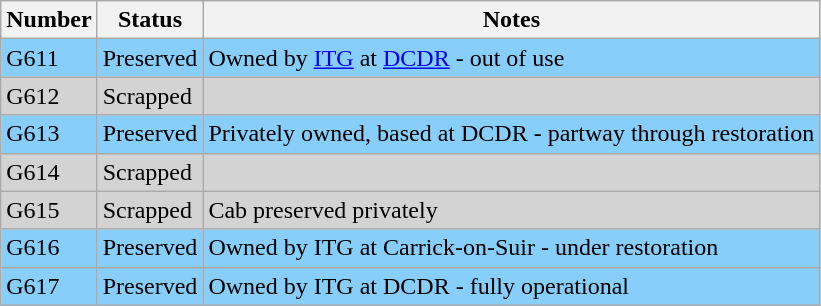<table class="wikitable">
<tr>
<th>Number</th>
<th>Status</th>
<th>Notes</th>
</tr>
<tr bgcolor=lightskyblue>
<td>G611</td>
<td>Preserved</td>
<td>Owned by <a href='#'>ITG</a> at <a href='#'>DCDR</a> - out of use</td>
</tr>
<tr bgcolor=lightgrey>
<td>G612</td>
<td>Scrapped</td>
<td></td>
</tr>
<tr bgcolor=lightskyblue>
<td>G613</td>
<td>Preserved</td>
<td>Privately owned, based at DCDR - partway through restoration</td>
</tr>
<tr bgcolor=lightgrey>
<td>G614</td>
<td>Scrapped</td>
<td></td>
</tr>
<tr bgcolor=lightgrey>
<td>G615</td>
<td>Scrapped</td>
<td>Cab preserved privately</td>
</tr>
<tr bgcolor=lightskyblue>
<td>G616</td>
<td>Preserved</td>
<td>Owned by ITG at Carrick-on-Suir - under restoration</td>
</tr>
<tr bgcolor=lightskyblue>
<td>G617</td>
<td>Preserved</td>
<td>Owned by ITG at DCDR - fully operational</td>
</tr>
</table>
